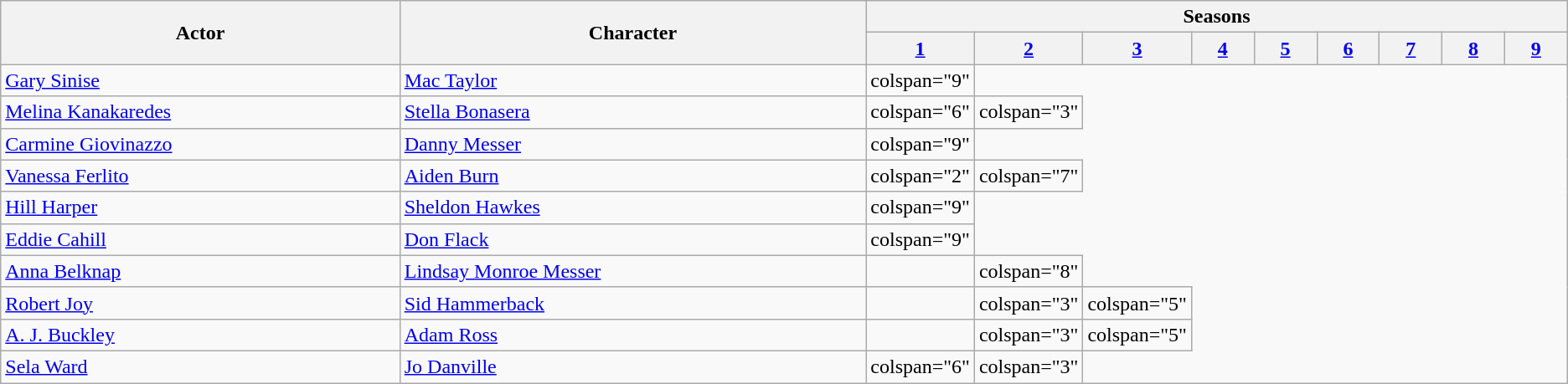<table class="wikitable sortable">
<tr>
<th rowspan="2">Actor</th>
<th rowspan="2">Character</th>
<th colspan="9">Seasons</th>
</tr>
<tr>
<th class="unsortable" style="width:4%;"><a href='#'>1</a></th>
<th class="unsortable" style="width:4%;"><a href='#'>2</a></th>
<th class="unsortable" style="width:4%;"><a href='#'>3</a></th>
<th class="unsortable" style="width:4%;"><a href='#'>4</a></th>
<th class="unsortable" style="width:4%;"><a href='#'>5</a></th>
<th class="unsortable" style="width:4%;"><a href='#'>6</a></th>
<th class="unsortable" style="width:4%;"><a href='#'>7</a></th>
<th class="unsortable" style="width:4%;"><a href='#'>8</a></th>
<th class="unsortable" style="width:4%;"><a href='#'>9</a></th>
</tr>
<tr>
<td><a href='#'>Gary Sinise</a></td>
<td><a href='#'>Mac Taylor</a></td>
<td>colspan="9" </td>
</tr>
<tr>
<td><a href='#'>Melina Kanakaredes</a></td>
<td><a href='#'>Stella Bonasera</a></td>
<td>colspan="6" </td>
<td>colspan="3" </td>
</tr>
<tr>
<td><a href='#'>Carmine Giovinazzo</a></td>
<td><a href='#'>Danny Messer</a></td>
<td>colspan="9" </td>
</tr>
<tr>
<td><a href='#'>Vanessa Ferlito</a></td>
<td><a href='#'>Aiden Burn</a></td>
<td>colspan="2" </td>
<td>colspan="7" </td>
</tr>
<tr>
<td><a href='#'>Hill Harper</a></td>
<td><a href='#'>Sheldon Hawkes</a></td>
<td>colspan="9" </td>
</tr>
<tr>
<td><a href='#'>Eddie Cahill</a></td>
<td><a href='#'>Don Flack</a></td>
<td>colspan="9" </td>
</tr>
<tr>
<td><a href='#'>Anna Belknap</a></td>
<td><a href='#'>Lindsay Monroe Messer</a></td>
<td></td>
<td>colspan="8" </td>
</tr>
<tr>
<td><a href='#'>Robert Joy</a></td>
<td><a href='#'>Sid Hammerback</a></td>
<td></td>
<td>colspan="3" </td>
<td>colspan="5" </td>
</tr>
<tr>
<td><a href='#'>A. J. Buckley</a></td>
<td><a href='#'>Adam Ross</a></td>
<td></td>
<td>colspan="3" </td>
<td>colspan="5" </td>
</tr>
<tr>
<td><a href='#'>Sela Ward</a></td>
<td><a href='#'>Jo Danville</a></td>
<td>colspan="6" </td>
<td>colspan="3" </td>
</tr>
</table>
